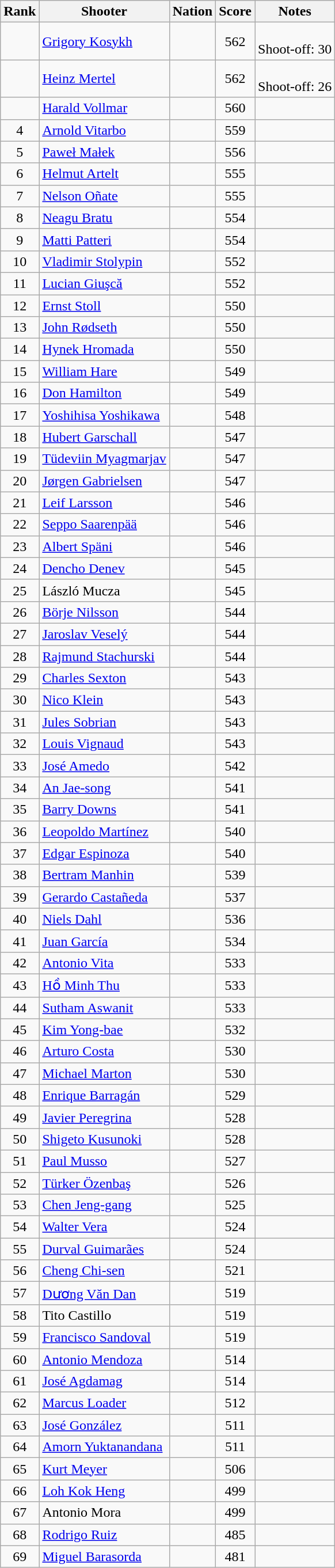<table class="wikitable sortable" style="text-align:center">
<tr>
<th>Rank</th>
<th>Shooter</th>
<th>Nation</th>
<th>Score</th>
<th>Notes</th>
</tr>
<tr>
<td></td>
<td align=left><a href='#'>Grigory Kosykh</a></td>
<td align=left></td>
<td>562</td>
<td><br>Shoot-off: 30</td>
</tr>
<tr>
<td></td>
<td align=left><a href='#'>Heinz Mertel</a></td>
<td align=left></td>
<td>562</td>
<td><br>Shoot-off: 26</td>
</tr>
<tr>
<td></td>
<td align=left><a href='#'>Harald Vollmar</a></td>
<td align=left></td>
<td>560</td>
<td></td>
</tr>
<tr>
<td>4</td>
<td align=left><a href='#'>Arnold Vitarbo</a></td>
<td align=left></td>
<td>559</td>
<td></td>
</tr>
<tr>
<td>5</td>
<td align=left><a href='#'>Paweł Małek</a></td>
<td align=left></td>
<td>556</td>
<td></td>
</tr>
<tr>
<td>6</td>
<td align=left><a href='#'>Helmut Artelt</a></td>
<td align=left></td>
<td>555</td>
<td></td>
</tr>
<tr>
<td>7</td>
<td align=left><a href='#'>Nelson Oñate</a></td>
<td align=left></td>
<td>555</td>
<td></td>
</tr>
<tr>
<td>8</td>
<td align=left><a href='#'>Neagu Bratu</a></td>
<td align=left></td>
<td>554</td>
<td></td>
</tr>
<tr>
<td>9</td>
<td align=left><a href='#'>Matti Patteri</a></td>
<td align=left></td>
<td>554</td>
<td></td>
</tr>
<tr>
<td>10</td>
<td align=left><a href='#'>Vladimir Stolypin</a></td>
<td align=left></td>
<td>552</td>
<td></td>
</tr>
<tr>
<td>11</td>
<td align=left><a href='#'>Lucian Giuşcă</a></td>
<td align=left></td>
<td>552</td>
<td></td>
</tr>
<tr>
<td>12</td>
<td align=left><a href='#'>Ernst Stoll</a></td>
<td align=left></td>
<td>550</td>
<td></td>
</tr>
<tr>
<td>13</td>
<td align=left><a href='#'>John Rødseth</a></td>
<td align=left></td>
<td>550</td>
<td></td>
</tr>
<tr>
<td>14</td>
<td align=left><a href='#'>Hynek Hromada</a></td>
<td align=left></td>
<td>550</td>
<td></td>
</tr>
<tr>
<td>15</td>
<td align=left><a href='#'>William Hare</a></td>
<td align=left></td>
<td>549</td>
<td></td>
</tr>
<tr>
<td>16</td>
<td align=left><a href='#'>Don Hamilton</a></td>
<td align=left></td>
<td>549</td>
<td></td>
</tr>
<tr>
<td>17</td>
<td align=left><a href='#'>Yoshihisa Yoshikawa</a></td>
<td align=left></td>
<td>548</td>
<td></td>
</tr>
<tr>
<td>18</td>
<td align=left><a href='#'>Hubert Garschall</a></td>
<td align=left></td>
<td>547</td>
<td></td>
</tr>
<tr>
<td>19</td>
<td align=left><a href='#'>Tüdeviin Myagmarjav</a></td>
<td align=left></td>
<td>547</td>
<td></td>
</tr>
<tr>
<td>20</td>
<td align=left><a href='#'>Jørgen Gabrielsen</a></td>
<td align=left></td>
<td>547</td>
<td></td>
</tr>
<tr>
<td>21</td>
<td align=left><a href='#'>Leif Larsson</a></td>
<td align=left></td>
<td>546</td>
<td></td>
</tr>
<tr>
<td>22</td>
<td align=left><a href='#'>Seppo Saarenpää</a></td>
<td align=left></td>
<td>546</td>
<td></td>
</tr>
<tr>
<td>23</td>
<td align=left><a href='#'>Albert Späni</a></td>
<td align=left></td>
<td>546</td>
<td></td>
</tr>
<tr>
<td>24</td>
<td align=left><a href='#'>Dencho Denev</a></td>
<td align=left></td>
<td>545</td>
<td></td>
</tr>
<tr>
<td>25</td>
<td align=left>László Mucza</td>
<td align=left></td>
<td>545</td>
<td></td>
</tr>
<tr>
<td>26</td>
<td align=left><a href='#'>Börje Nilsson</a></td>
<td align=left></td>
<td>544</td>
<td></td>
</tr>
<tr>
<td>27</td>
<td align=left><a href='#'>Jaroslav Veselý</a></td>
<td align=left></td>
<td>544</td>
<td></td>
</tr>
<tr>
<td>28</td>
<td align=left><a href='#'>Rajmund Stachurski</a></td>
<td align=left></td>
<td>544</td>
<td></td>
</tr>
<tr>
<td>29</td>
<td align=left><a href='#'>Charles Sexton</a></td>
<td align=left></td>
<td>543</td>
<td></td>
</tr>
<tr>
<td>30</td>
<td align=left><a href='#'>Nico Klein</a></td>
<td align=left></td>
<td>543</td>
<td></td>
</tr>
<tr>
<td>31</td>
<td align=left><a href='#'>Jules Sobrian</a></td>
<td align=left></td>
<td>543</td>
<td></td>
</tr>
<tr>
<td>32</td>
<td align=left><a href='#'>Louis Vignaud</a></td>
<td align=left></td>
<td>543</td>
<td></td>
</tr>
<tr>
<td>33</td>
<td align=left><a href='#'>José Amedo</a></td>
<td align=left></td>
<td>542</td>
<td></td>
</tr>
<tr>
<td>34</td>
<td align=left><a href='#'>An Jae-song</a></td>
<td align=left></td>
<td>541</td>
<td></td>
</tr>
<tr>
<td>35</td>
<td align=left><a href='#'>Barry Downs</a></td>
<td align=left></td>
<td>541</td>
<td></td>
</tr>
<tr>
<td>36</td>
<td align=left><a href='#'>Leopoldo Martínez</a></td>
<td align=left></td>
<td>540</td>
<td></td>
</tr>
<tr>
<td>37</td>
<td align=left><a href='#'>Edgar Espinoza</a></td>
<td align=left></td>
<td>540</td>
<td></td>
</tr>
<tr>
<td>38</td>
<td align=left><a href='#'>Bertram Manhin</a></td>
<td align=left></td>
<td>539</td>
<td></td>
</tr>
<tr>
<td>39</td>
<td align=left><a href='#'>Gerardo Castañeda</a></td>
<td align=left></td>
<td>537</td>
<td></td>
</tr>
<tr>
<td>40</td>
<td align=left><a href='#'>Niels Dahl</a></td>
<td align=left></td>
<td>536</td>
<td></td>
</tr>
<tr>
<td>41</td>
<td align=left><a href='#'>Juan García</a></td>
<td align=left></td>
<td>534</td>
<td></td>
</tr>
<tr>
<td>42</td>
<td align=left><a href='#'>Antonio Vita</a></td>
<td align=left></td>
<td>533</td>
<td></td>
</tr>
<tr>
<td>43</td>
<td align=left><a href='#'>Hồ Minh Thu</a></td>
<td align=left></td>
<td>533</td>
<td></td>
</tr>
<tr>
<td>44</td>
<td align=left><a href='#'>Sutham Aswanit</a></td>
<td align=left></td>
<td>533</td>
<td></td>
</tr>
<tr>
<td>45</td>
<td align=left><a href='#'>Kim Yong-bae</a></td>
<td align=left></td>
<td>532</td>
<td></td>
</tr>
<tr>
<td>46</td>
<td align=left><a href='#'>Arturo Costa</a></td>
<td align=left></td>
<td>530</td>
<td></td>
</tr>
<tr>
<td>47</td>
<td align=left><a href='#'>Michael Marton</a></td>
<td align=left></td>
<td>530</td>
<td></td>
</tr>
<tr>
<td>48</td>
<td align=left><a href='#'>Enrique Barragán</a></td>
<td align=left></td>
<td>529</td>
<td></td>
</tr>
<tr>
<td>49</td>
<td align=left><a href='#'>Javier Peregrina</a></td>
<td align=left></td>
<td>528</td>
<td></td>
</tr>
<tr>
<td>50</td>
<td align=left><a href='#'>Shigeto Kusunoki</a></td>
<td align=left></td>
<td>528</td>
<td></td>
</tr>
<tr>
<td>51</td>
<td align=left><a href='#'>Paul Musso</a></td>
<td align=left></td>
<td>527</td>
<td></td>
</tr>
<tr>
<td>52</td>
<td align=left><a href='#'>Türker Özenbaş</a></td>
<td align=left></td>
<td>526</td>
<td></td>
</tr>
<tr>
<td>53</td>
<td align=left><a href='#'>Chen Jeng-gang</a></td>
<td align=left></td>
<td>525</td>
<td></td>
</tr>
<tr>
<td>54</td>
<td align=left><a href='#'>Walter Vera</a></td>
<td align=left></td>
<td>524</td>
<td></td>
</tr>
<tr>
<td>55</td>
<td align=left><a href='#'>Durval Guimarães</a></td>
<td align=left></td>
<td>524</td>
<td></td>
</tr>
<tr>
<td>56</td>
<td align=left><a href='#'>Cheng Chi-sen</a></td>
<td align=left></td>
<td>521</td>
<td></td>
</tr>
<tr>
<td>57</td>
<td align=left><a href='#'>Dương Văn Dan</a></td>
<td align=left></td>
<td>519</td>
<td></td>
</tr>
<tr>
<td>58</td>
<td align=left>Tito Castillo</td>
<td align=left></td>
<td>519</td>
<td></td>
</tr>
<tr>
<td>59</td>
<td align=left><a href='#'>Francisco Sandoval</a></td>
<td align=left></td>
<td>519</td>
<td></td>
</tr>
<tr>
<td>60</td>
<td align=left><a href='#'>Antonio Mendoza</a></td>
<td align=left></td>
<td>514</td>
<td></td>
</tr>
<tr>
<td>61</td>
<td align=left><a href='#'>José Agdamag</a></td>
<td align=left></td>
<td>514</td>
<td></td>
</tr>
<tr>
<td>62</td>
<td align=left><a href='#'>Marcus Loader</a></td>
<td align=left></td>
<td>512</td>
<td></td>
</tr>
<tr>
<td>63</td>
<td align=left><a href='#'>José González</a></td>
<td align=left></td>
<td>511</td>
<td></td>
</tr>
<tr>
<td>64</td>
<td align=left><a href='#'>Amorn Yuktanandana</a></td>
<td align=left></td>
<td>511</td>
<td></td>
</tr>
<tr>
<td>65</td>
<td align=left><a href='#'>Kurt Meyer</a></td>
<td align=left></td>
<td>506</td>
<td></td>
</tr>
<tr>
<td>66</td>
<td align=left><a href='#'>Loh Kok Heng</a></td>
<td align=left></td>
<td>499</td>
<td></td>
</tr>
<tr>
<td>67</td>
<td align=left>Antonio Mora</td>
<td align=left></td>
<td>499</td>
<td></td>
</tr>
<tr>
<td>68</td>
<td align=left><a href='#'>Rodrigo Ruiz</a></td>
<td align=left></td>
<td>485</td>
<td></td>
</tr>
<tr>
<td>69</td>
<td align=left><a href='#'>Miguel Barasorda</a></td>
<td align=left></td>
<td>481</td>
<td></td>
</tr>
</table>
